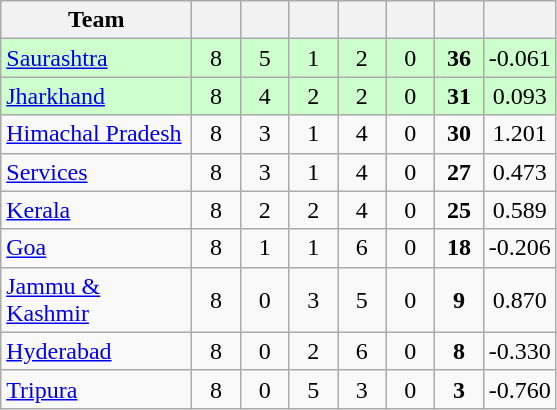<table class="wikitable" style="text-align:center">
<tr>
<th style="width:120px">Team</th>
<th style="width:25px"></th>
<th style="width:25px"></th>
<th style="width:25px"></th>
<th style="width:25px"></th>
<th style="width:25px"></th>
<th style="width:25px"></th>
<th style="width:40px;"></th>
</tr>
<tr style="background:#cfc;">
<td style="text-align:left"><a href='#'>Saurashtra</a></td>
<td>8</td>
<td>5</td>
<td>1</td>
<td>2</td>
<td>0</td>
<td><strong>36</strong></td>
<td>-0.061</td>
</tr>
<tr style="background:#cfc;">
<td style="text-align:left"><a href='#'>Jharkhand</a></td>
<td>8</td>
<td>4</td>
<td>2</td>
<td>2</td>
<td>0</td>
<td><strong>31</strong></td>
<td>0.093</td>
</tr>
<tr>
<td style="text-align:left"><a href='#'>Himachal Pradesh</a></td>
<td>8</td>
<td>3</td>
<td>1</td>
<td>4</td>
<td>0</td>
<td><strong>30</strong></td>
<td>1.201</td>
</tr>
<tr>
<td style="text-align:left"><a href='#'>Services</a></td>
<td>8</td>
<td>3</td>
<td>1</td>
<td>4</td>
<td>0</td>
<td><strong>27</strong></td>
<td>0.473</td>
</tr>
<tr>
<td style="text-align:left"><a href='#'>Kerala</a></td>
<td>8</td>
<td>2</td>
<td>2</td>
<td>4</td>
<td>0</td>
<td><strong>25</strong></td>
<td>0.589</td>
</tr>
<tr>
<td style="text-align:left"><a href='#'>Goa</a></td>
<td>8</td>
<td>1</td>
<td>1</td>
<td>6</td>
<td>0</td>
<td><strong>18</strong></td>
<td>-0.206</td>
</tr>
<tr>
<td style="text-align:left"><a href='#'>Jammu & Kashmir</a></td>
<td>8</td>
<td>0</td>
<td>3</td>
<td>5</td>
<td>0</td>
<td><strong>9</strong></td>
<td>0.870</td>
</tr>
<tr>
<td style="text-align:left;"><a href='#'>Hyderabad</a></td>
<td>8</td>
<td>0</td>
<td>2</td>
<td>6</td>
<td>0</td>
<td><strong>8</strong></td>
<td>-0.330</td>
</tr>
<tr>
<td style="text-align:left"><a href='#'>Tripura</a></td>
<td>8</td>
<td>0</td>
<td>5</td>
<td>3</td>
<td>0</td>
<td><strong>3</strong></td>
<td>-0.760</td>
</tr>
</table>
